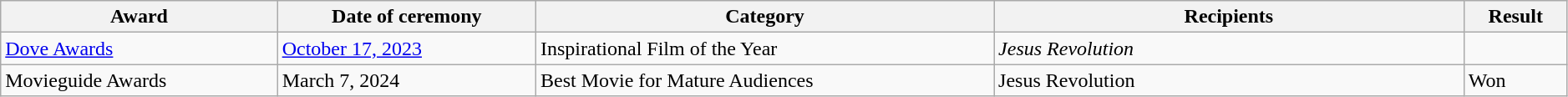<table class="wikitable sortable plainrowheaders" style="width: 99%;">
<tr>
<th scope="col">Award</th>
<th scope="col">Date of ceremony</th>
<th scope="col">Category</th>
<th scope="col" style="width:30%;">Recipients</th>
<th scope="col">Result</th>
</tr>
<tr>
<td><a href='#'>Dove Awards</a></td>
<td><a href='#'>October 17, 2023</a></td>
<td>Inspirational Film of the Year</td>
<td><em>Jesus Revolution</em></td>
<td></td>
</tr>
<tr>
<td>Movieguide Awards</td>
<td>March 7, 2024</td>
<td>Best Movie for Mature Audiences</td>
<td>Jesus Revolution</td>
<td>Won </td>
</tr>
</table>
